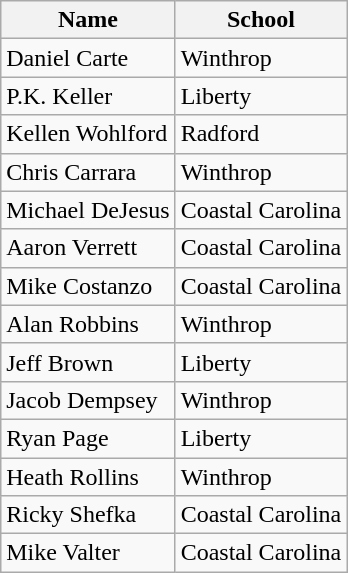<table class=wikitable>
<tr>
<th>Name</th>
<th>School</th>
</tr>
<tr>
<td>Daniel Carte</td>
<td>Winthrop</td>
</tr>
<tr>
<td>P.K. Keller</td>
<td>Liberty</td>
</tr>
<tr>
<td>Kellen Wohlford</td>
<td>Radford</td>
</tr>
<tr>
<td>Chris Carrara</td>
<td>Winthrop</td>
</tr>
<tr>
<td>Michael DeJesus</td>
<td>Coastal Carolina</td>
</tr>
<tr>
<td>Aaron Verrett</td>
<td>Coastal Carolina</td>
</tr>
<tr>
<td>Mike Costanzo</td>
<td>Coastal Carolina</td>
</tr>
<tr>
<td>Alan Robbins</td>
<td>Winthrop</td>
</tr>
<tr>
<td>Jeff Brown</td>
<td>Liberty</td>
</tr>
<tr>
<td>Jacob Dempsey</td>
<td>Winthrop</td>
</tr>
<tr>
<td>Ryan Page</td>
<td>Liberty</td>
</tr>
<tr>
<td>Heath Rollins</td>
<td>Winthrop</td>
</tr>
<tr>
<td>Ricky Shefka</td>
<td>Coastal Carolina</td>
</tr>
<tr>
<td>Mike Valter</td>
<td>Coastal Carolina</td>
</tr>
</table>
